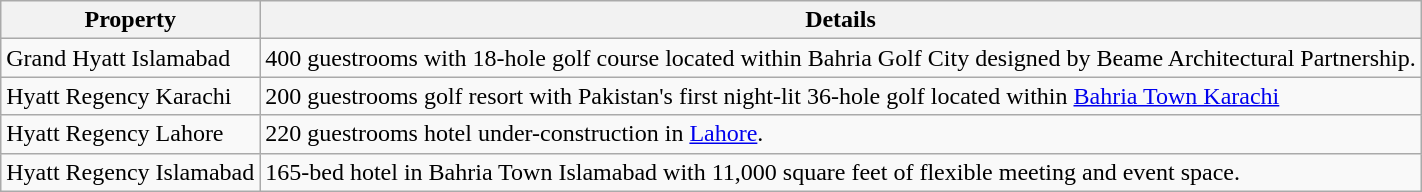<table class="wikitable">
<tr>
<th>Property</th>
<th>Details</th>
</tr>
<tr>
<td>Grand Hyatt Islamabad</td>
<td>400 guestrooms with 18-hole golf course located within Bahria Golf City designed by Beame Architectural Partnership.</td>
</tr>
<tr>
<td>Hyatt Regency Karachi</td>
<td>200 guestrooms golf resort with  Pakistan's first night-lit 36-hole golf located within <a href='#'>Bahria Town Karachi</a></td>
</tr>
<tr>
<td>Hyatt Regency Lahore</td>
<td>220 guestrooms hotel under-construction in <a href='#'>Lahore</a>.</td>
</tr>
<tr>
<td>Hyatt Regency Islamabad</td>
<td>165-bed hotel in Bahria Town Islamabad with 11,000 square feet of flexible meeting and event space.</td>
</tr>
</table>
